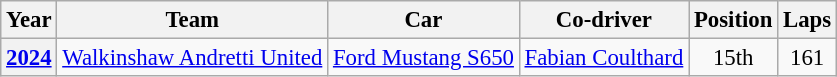<table class="wikitable" style="font-size: 95%;">
<tr>
<th>Year</th>
<th>Team</th>
<th>Car</th>
<th>Co-driver</th>
<th>Position</th>
<th>Laps</th>
</tr>
<tr>
<th><a href='#'>2024</a></th>
<td><a href='#'>Walkinshaw Andretti United</a></td>
<td><a href='#'>Ford Mustang S650</a></td>
<td> <a href='#'>Fabian Coulthard</a></td>
<td align="center">15th</td>
<td align="center">161</td>
</tr>
</table>
